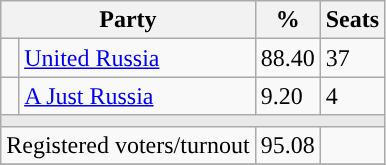<table class="wikitable">
<tr>
<th colspan=2>Party</th>
<th>%</th>
<th>Seats</th>
</tr>
<tr>
<td style="background:"></td>
<td><a href='#'>United Russia</a></td>
<td>88.40</td>
<td>37</td>
</tr>
<tr>
<td style="background:"></td>
<td><a href='#'>A Just Russia</a></td>
<td>9.20</td>
<td>4</td>
</tr>
<tr>
<td colspan=4 style="background:#E9E9E9;"></td>
</tr>
<tr>
<td align=left colspan=2>Registered voters/turnout</td>
<td>95.08</td>
<td></td>
</tr>
<tr>
</tr>
</table>
